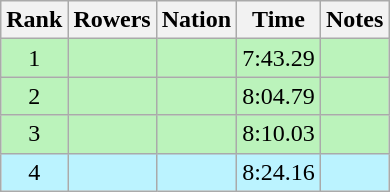<table class="wikitable sortable" style="text-align:center">
<tr>
<th>Rank</th>
<th>Rowers</th>
<th>Nation</th>
<th>Time</th>
<th>Notes</th>
</tr>
<tr bgcolor=bbf3bb>
<td>1</td>
<td align=left data-sort-value="Gossé, Christine"></td>
<td align=left></td>
<td>7:43.29</td>
<td></td>
</tr>
<tr bgcolor=bbf3bb>
<td>2</td>
<td align=left data-sort-value="Sastapa, Liene"></td>
<td align=left></td>
<td>8:04.79</td>
<td></td>
</tr>
<tr bgcolor=bbf3bb>
<td>3</td>
<td align=left data-sort-value="Snep-Bălan, Doina Liliana"></td>
<td align=left></td>
<td>8:10.03</td>
<td></td>
</tr>
<tr bgcolor=bbf3ff>
<td>4</td>
<td align=left data-sort-value="Gibson, Margaret"></td>
<td align=left></td>
<td>8:24.16</td>
<td></td>
</tr>
</table>
